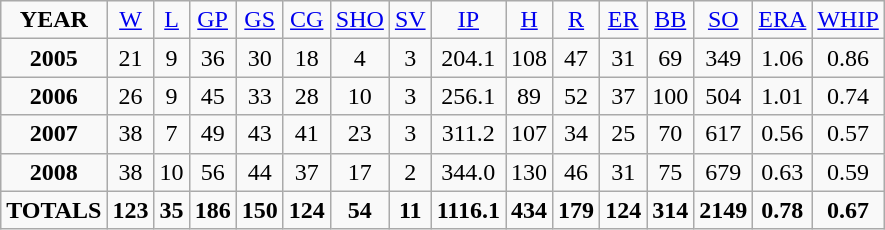<table class="wikitable">
<tr align=center>
<td><strong>YEAR</strong></td>
<td><a href='#'>W</a></td>
<td><a href='#'>L</a></td>
<td><a href='#'>GP</a></td>
<td><a href='#'>GS</a></td>
<td><a href='#'>CG</a></td>
<td><a href='#'>SHO</a></td>
<td><a href='#'>SV</a></td>
<td><a href='#'>IP</a></td>
<td><a href='#'>H</a></td>
<td><a href='#'>R</a></td>
<td><a href='#'>ER</a></td>
<td><a href='#'>BB</a></td>
<td><a href='#'>SO</a></td>
<td><a href='#'>ERA</a></td>
<td><a href='#'>WHIP</a></td>
</tr>
<tr align=center>
<td><strong>2005</strong></td>
<td>21</td>
<td>9</td>
<td>36</td>
<td>30</td>
<td>18</td>
<td>4</td>
<td>3</td>
<td>204.1</td>
<td>108</td>
<td>47</td>
<td>31</td>
<td>69</td>
<td>349</td>
<td>1.06</td>
<td>0.86</td>
</tr>
<tr align=center>
<td><strong>2006</strong></td>
<td>26</td>
<td>9</td>
<td>45</td>
<td>33</td>
<td>28</td>
<td>10</td>
<td>3</td>
<td>256.1</td>
<td>89</td>
<td>52</td>
<td>37</td>
<td>100</td>
<td>504</td>
<td>1.01</td>
<td>0.74</td>
</tr>
<tr align=center>
<td><strong>2007</strong></td>
<td>38</td>
<td>7</td>
<td>49</td>
<td>43</td>
<td>41</td>
<td>23</td>
<td>3</td>
<td>311.2</td>
<td>107</td>
<td>34</td>
<td>25</td>
<td>70</td>
<td>617</td>
<td>0.56</td>
<td>0.57</td>
</tr>
<tr align=center>
<td><strong>2008</strong></td>
<td>38</td>
<td>10</td>
<td>56</td>
<td>44</td>
<td>37</td>
<td>17</td>
<td>2</td>
<td>344.0</td>
<td>130</td>
<td>46</td>
<td>31</td>
<td>75</td>
<td>679</td>
<td>0.63</td>
<td>0.59</td>
</tr>
<tr align=center>
<td><strong>TOTALS</strong></td>
<td><strong>123</strong></td>
<td><strong>35</strong></td>
<td><strong>186</strong></td>
<td><strong>150</strong></td>
<td><strong>124</strong></td>
<td><strong>54</strong></td>
<td><strong>11</strong></td>
<td><strong>1116.1</strong></td>
<td><strong>434</strong></td>
<td><strong>179</strong></td>
<td><strong>124</strong></td>
<td><strong>314</strong></td>
<td><strong>2149</strong></td>
<td><strong>0.78</strong></td>
<td><strong>0.67</strong></td>
</tr>
</table>
